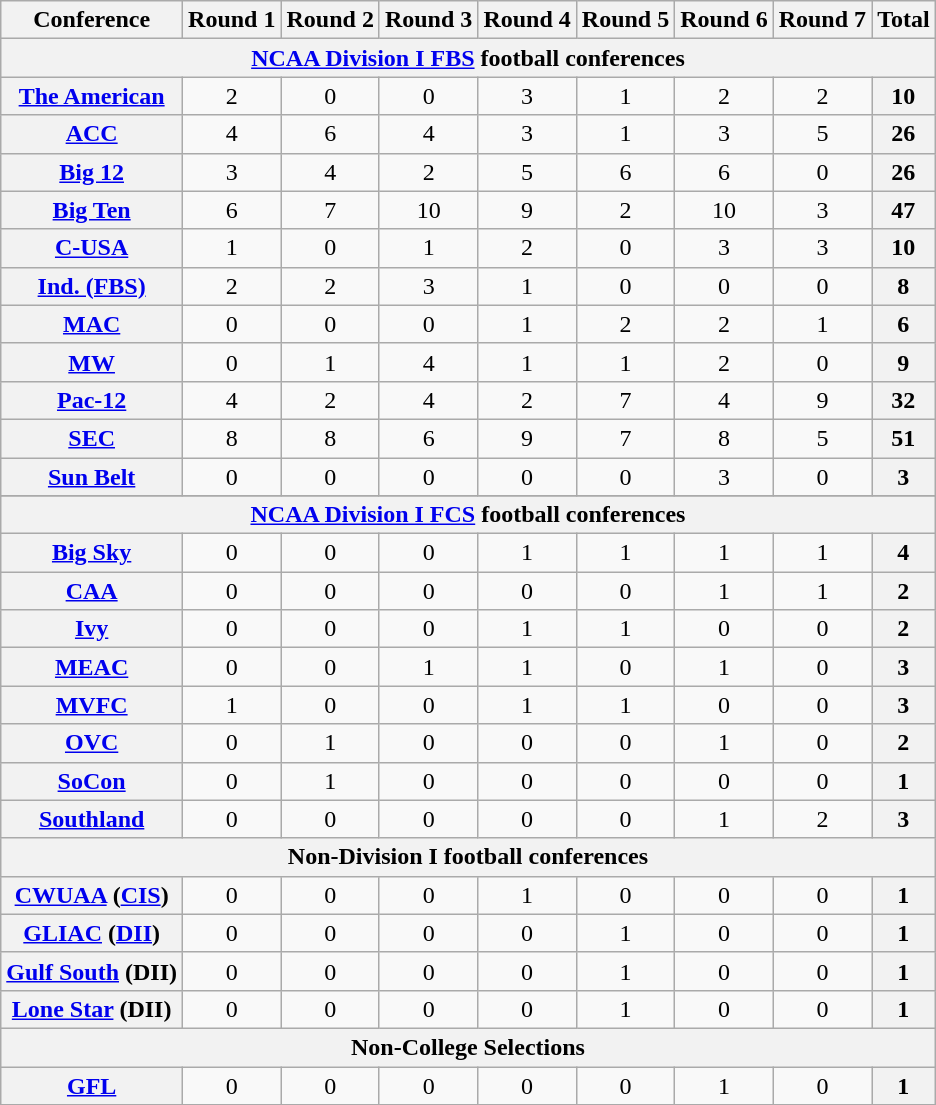<table class="wikitable sortable" style="text-align:center">
<tr>
<th>Conference</th>
<th>Round 1</th>
<th>Round 2</th>
<th>Round 3</th>
<th>Round 4</th>
<th>Round 5</th>
<th>Round 6</th>
<th>Round 7</th>
<th>Total</th>
</tr>
<tr>
<th colspan=9><a href='#'>NCAA Division I FBS</a> football conferences</th>
</tr>
<tr>
<th><a href='#'>The American</a></th>
<td>2</td>
<td>0</td>
<td>0</td>
<td>3</td>
<td>1</td>
<td>2</td>
<td>2</td>
<td style="background:#f2f2f2; text-align:center;"><strong>10</strong></td>
</tr>
<tr>
<th><a href='#'>ACC</a></th>
<td>4</td>
<td>6</td>
<td>4</td>
<td>3</td>
<td>1</td>
<td>3</td>
<td>5</td>
<td style="background:#f2f2f2; text-align:center;"><strong>26</strong></td>
</tr>
<tr>
<th><a href='#'>Big 12</a></th>
<td>3</td>
<td>4</td>
<td>2</td>
<td>5</td>
<td>6</td>
<td>6</td>
<td>0</td>
<td style="background:#f2f2f2; text-align:center;"><strong>26</strong></td>
</tr>
<tr>
<th><a href='#'>Big Ten</a></th>
<td>6</td>
<td>7</td>
<td>10</td>
<td>9</td>
<td>2</td>
<td>10</td>
<td>3</td>
<td style="background:#f2f2f2; text-align:center;"><strong>47</strong></td>
</tr>
<tr>
<th><a href='#'>C-USA</a></th>
<td>1</td>
<td>0</td>
<td>1</td>
<td>2</td>
<td>0</td>
<td>3</td>
<td>3</td>
<td style="background:#f2f2f2; text-align:center;"><strong>10</strong></td>
</tr>
<tr>
<th><a href='#'>Ind. (FBS)</a></th>
<td>2</td>
<td>2</td>
<td>3</td>
<td>1</td>
<td>0</td>
<td>0</td>
<td>0</td>
<td style="background:#f2f2f2; text-align:center;"><strong>8</strong></td>
</tr>
<tr>
<th><a href='#'>MAC</a></th>
<td>0</td>
<td>0</td>
<td>0</td>
<td>1</td>
<td>2</td>
<td>2</td>
<td>1</td>
<td style="background:#f2f2f2; text-align:center;"><strong>6</strong></td>
</tr>
<tr>
<th><a href='#'>MW</a></th>
<td>0</td>
<td>1</td>
<td>4</td>
<td>1</td>
<td>1</td>
<td>2</td>
<td>0</td>
<td style="background:#f2f2f2; text-align:center;"><strong>9</strong></td>
</tr>
<tr>
<th><a href='#'>Pac-12</a></th>
<td>4</td>
<td>2</td>
<td>4</td>
<td>2</td>
<td>7</td>
<td>4</td>
<td>9</td>
<td style="background:#f2f2f2; text-align:center;"><strong>32</strong></td>
</tr>
<tr>
<th><a href='#'>SEC</a></th>
<td>8</td>
<td>8</td>
<td>6</td>
<td>9</td>
<td>7</td>
<td>8</td>
<td>5</td>
<td style="background:#f2f2f2; text-align:center;"><strong>51</strong></td>
</tr>
<tr>
<th><a href='#'>Sun Belt</a></th>
<td>0</td>
<td>0</td>
<td>0</td>
<td>0</td>
<td>0</td>
<td>3</td>
<td>0</td>
<td style="background:#f2f2f2; text-align:center;"><strong>3</strong></td>
</tr>
<tr>
</tr>
<tr>
<th colspan=9><a href='#'>NCAA Division I FCS</a> football conferences</th>
</tr>
<tr>
<th><a href='#'>Big Sky</a></th>
<td>0</td>
<td>0</td>
<td>0</td>
<td>1</td>
<td>1</td>
<td>1</td>
<td>1</td>
<td style="background:#f2f2f2; text-align:center;"><strong>4</strong></td>
</tr>
<tr>
<th><a href='#'>CAA</a></th>
<td>0</td>
<td>0</td>
<td>0</td>
<td>0</td>
<td>0</td>
<td>1</td>
<td>1</td>
<td style="background:#f2f2f2; text-align:center;"><strong>2</strong></td>
</tr>
<tr>
<th><a href='#'>Ivy</a></th>
<td>0</td>
<td>0</td>
<td>0</td>
<td>1</td>
<td>1</td>
<td>0</td>
<td>0</td>
<td style="background:#f2f2f2; text-align:center;"><strong>2</strong></td>
</tr>
<tr>
<th><a href='#'>MEAC</a></th>
<td>0</td>
<td>0</td>
<td>1</td>
<td>1</td>
<td>0</td>
<td>1</td>
<td>0</td>
<td style="background:#f2f2f2; text-align:center;"><strong>3</strong></td>
</tr>
<tr>
<th><a href='#'>MVFC</a></th>
<td>1</td>
<td>0</td>
<td>0</td>
<td>1</td>
<td>1</td>
<td>0</td>
<td>0</td>
<td style="background:#f2f2f2; text-align:center;"><strong>3</strong></td>
</tr>
<tr>
<th><a href='#'>OVC</a></th>
<td>0</td>
<td>1</td>
<td>0</td>
<td>0</td>
<td>0</td>
<td>1</td>
<td>0</td>
<td style="background:#f2f2f2; text-align:center;"><strong>2</strong></td>
</tr>
<tr>
<th><a href='#'>SoCon</a></th>
<td>0</td>
<td>1</td>
<td>0</td>
<td>0</td>
<td>0</td>
<td>0</td>
<td>0</td>
<td style="background:#f2f2f2; text-align:center;"><strong>1</strong></td>
</tr>
<tr>
<th><a href='#'>Southland</a></th>
<td>0</td>
<td>0</td>
<td>0</td>
<td>0</td>
<td>0</td>
<td>1</td>
<td>2</td>
<td style="background:#f2f2f2; text-align:center;"><strong>3</strong></td>
</tr>
<tr>
<th colspan=9>Non-Division I football conferences</th>
</tr>
<tr>
<th><a href='#'>CWUAA</a> (<a href='#'>CIS</a>)</th>
<td>0</td>
<td>0</td>
<td>0</td>
<td>1</td>
<td>0</td>
<td>0</td>
<td>0</td>
<td style="background:#f2f2f2; text-align:center;"><strong>1</strong></td>
</tr>
<tr>
<th><a href='#'>GLIAC</a> (<a href='#'>DII</a>)</th>
<td>0</td>
<td>0</td>
<td>0</td>
<td>0</td>
<td>1</td>
<td>0</td>
<td>0</td>
<td style="background:#f2f2f2; text-align:center;"><strong>1</strong></td>
</tr>
<tr>
<th><a href='#'>Gulf South</a> (DII)</th>
<td>0</td>
<td>0</td>
<td>0</td>
<td>0</td>
<td>1</td>
<td>0</td>
<td>0</td>
<td style="background:#f2f2f2; text-align:center;"><strong>1</strong></td>
</tr>
<tr>
<th><a href='#'>Lone Star</a> (DII)</th>
<td>0</td>
<td>0</td>
<td>0</td>
<td>0</td>
<td>1</td>
<td>0</td>
<td>0</td>
<td style="background:#f2f2f2; text-align:center;"><strong>1</strong></td>
</tr>
<tr>
<th colspan=9>Non-College Selections</th>
</tr>
<tr>
<th><a href='#'>GFL</a></th>
<td>0</td>
<td>0</td>
<td>0</td>
<td>0</td>
<td>0</td>
<td>1</td>
<td>0</td>
<td style="background:#f2f2f2; text-align:center;"><strong>1</strong></td>
</tr>
<tr>
</tr>
</table>
